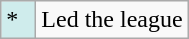<table class="wikitable">
<tr>
<td style="background:#CFECEC; width:1em">*</td>
<td>Led the league</td>
</tr>
</table>
